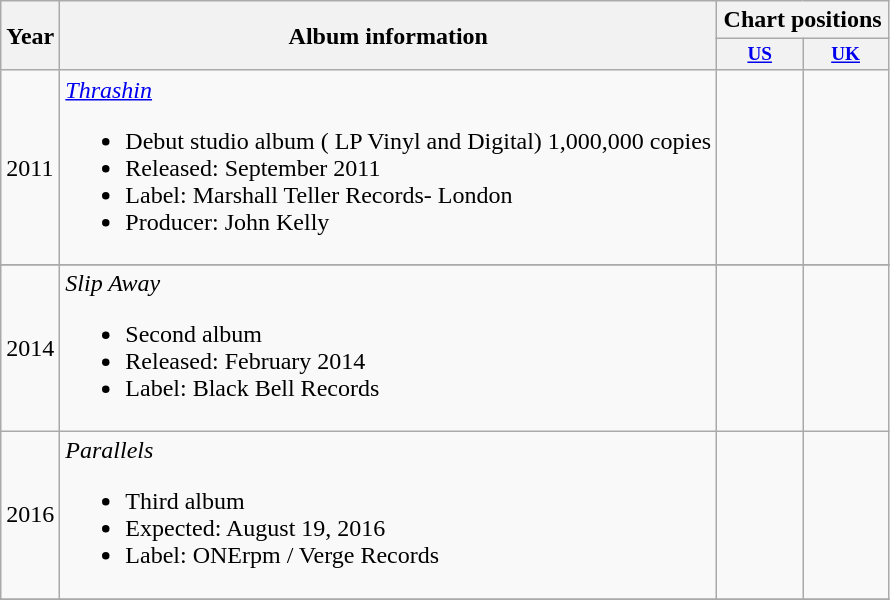<table class="wikitable">
<tr>
<th rowspan="2">Year</th>
<th rowspan="2">Album information</th>
<th colspan="5">Chart positions</th>
</tr>
<tr>
<th style="width:4em;font-size:80%"><a href='#'>US</a></th>
<th style="width:4em;font-size:80%"><a href='#'>UK</a></th>
</tr>
<tr>
<td>2011</td>
<td><em><a href='#'>Thrashin</a></em><br><ul><li>Debut studio album ( LP Vinyl and Digital) 1,000,000 copies</li><li>Released: September 2011</li><li>Label: Marshall Teller Records- London</li><li>Producer: John Kelly</li></ul></td>
<td align="center"></td>
<td align="center"></td>
</tr>
<tr bgcolor="#FCFCFC">
</tr>
<tr>
<td>2014</td>
<td><em>Slip Away</em><br><ul><li>Second album</li><li>Released: February 2014</li><li>Label: Black Bell Records</li></ul></td>
<td align="center"></td>
<td align="center"></td>
</tr>
<tr>
<td>2016</td>
<td><em>Parallels</em><br><ul><li>Third album</li><li>Expected: August 19, 2016</li><li>Label: ONErpm / Verge Records</li></ul></td>
<td></td>
<td></td>
</tr>
<tr bgcolor="#FCFCFC">
</tr>
</table>
